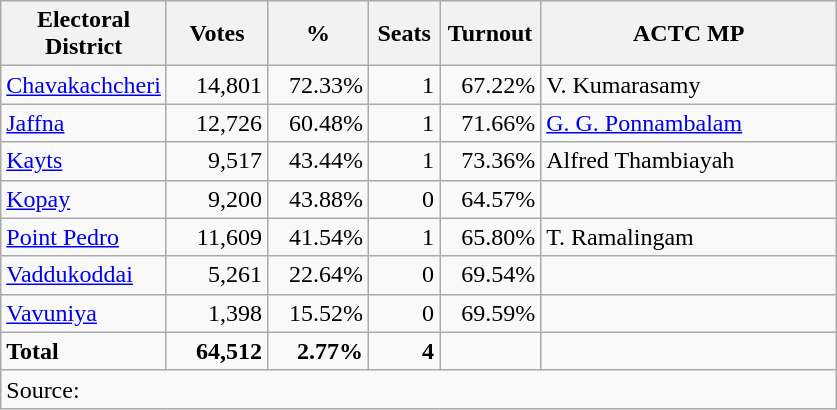<table class="wikitable" border="1" style="text-align:right;">
<tr>
<th align=left width="100">Electoral District</th>
<th align=left width="60">Votes</th>
<th align=left width="60">%</th>
<th align=left width="40">Seats</th>
<th align=left width="60">Turnout</th>
<th align=left width="190">ACTC MP</th>
</tr>
<tr>
<td align=left><a href='#'>Chavakachcheri</a></td>
<td>14,801</td>
<td>72.33%</td>
<td>1</td>
<td>67.22%</td>
<td align=left>V. Kumarasamy</td>
</tr>
<tr>
<td align=left><a href='#'>Jaffna</a></td>
<td>12,726</td>
<td>60.48%</td>
<td>1</td>
<td>71.66%</td>
<td align=left><a href='#'>G. G. Ponnambalam</a></td>
</tr>
<tr>
<td align=left><a href='#'>Kayts</a></td>
<td>9,517</td>
<td>43.44%</td>
<td>1</td>
<td>73.36%</td>
<td align=left>Alfred Thambiayah</td>
</tr>
<tr>
<td align=left><a href='#'>Kopay</a></td>
<td>9,200</td>
<td>43.88%</td>
<td>0</td>
<td>64.57%</td>
<td></td>
</tr>
<tr>
<td align=left><a href='#'>Point Pedro</a></td>
<td>11,609</td>
<td>41.54%</td>
<td>1</td>
<td>65.80%</td>
<td align=left>T. Ramalingam</td>
</tr>
<tr>
<td align=left><a href='#'>Vaddukoddai</a></td>
<td>5,261</td>
<td>22.64%</td>
<td>0</td>
<td>69.54%</td>
<td></td>
</tr>
<tr>
<td align=left><a href='#'>Vavuniya</a></td>
<td>1,398</td>
<td>15.52%</td>
<td>0</td>
<td>69.59%</td>
<td></td>
</tr>
<tr>
<td align=left><strong>Total</strong></td>
<td><strong>64,512</strong></td>
<td><strong>2.77%</strong></td>
<td><strong>4</strong></td>
<td></td>
<td></td>
</tr>
<tr>
<td align=left colspan=6>Source:</td>
</tr>
</table>
